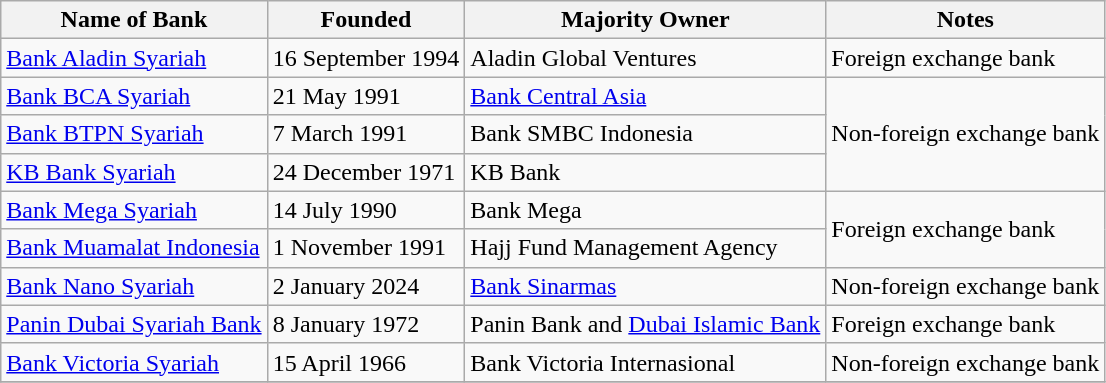<table class="wikitable" border="1" class="wikitable sortable">
<tr>
<th>Name of Bank</th>
<th>Founded</th>
<th>Majority Owner</th>
<th>Notes</th>
</tr>
<tr>
<td><a href='#'>Bank Aladin Syariah</a></td>
<td>16 September 1994</td>
<td>Aladin Global Ventures</td>
<td>Foreign exchange bank</td>
</tr>
<tr>
<td><a href='#'>Bank BCA Syariah</a></td>
<td>21 May 1991</td>
<td><a href='#'>Bank Central Asia</a></td>
<td rowspan="3">Non-foreign exchange bank</td>
</tr>
<tr>
<td><a href='#'>Bank BTPN Syariah</a></td>
<td>7 March 1991</td>
<td>Bank SMBC Indonesia</td>
</tr>
<tr>
<td><a href='#'>KB Bank Syariah</a></td>
<td>24 December 1971</td>
<td>KB Bank</td>
</tr>
<tr>
<td><a href='#'>Bank Mega Syariah</a></td>
<td>14 July 1990</td>
<td>Bank Mega</td>
<td rowspan="2">Foreign exchange bank</td>
</tr>
<tr>
<td><a href='#'>Bank Muamalat Indonesia</a></td>
<td>1 November 1991</td>
<td>Hajj Fund Management Agency</td>
</tr>
<tr>
<td><a href='#'>Bank Nano Syariah</a></td>
<td>2 January 2024</td>
<td><a href='#'>Bank Sinarmas</a></td>
<td>Non-foreign exchange bank</td>
</tr>
<tr>
<td><a href='#'>Panin Dubai Syariah Bank</a></td>
<td>8 January 1972</td>
<td>Panin Bank and <a href='#'>Dubai Islamic Bank</a></td>
<td>Foreign exchange bank</td>
</tr>
<tr>
<td><a href='#'>Bank Victoria Syariah</a></td>
<td>15 April 1966</td>
<td>Bank Victoria Internasional</td>
<td>Non-foreign exchange bank</td>
</tr>
<tr>
</tr>
</table>
